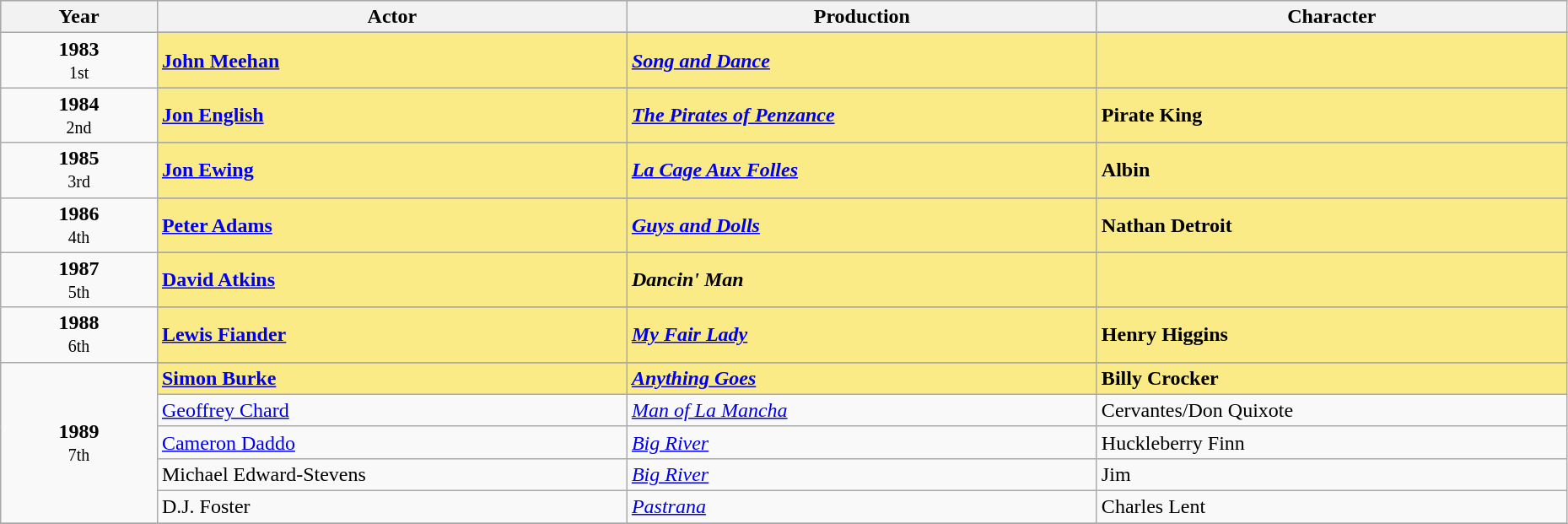<table class="wikitable" style="width:98%;">
<tr style="background:#bebebe;">
<th style="width:10%;">Year</th>
<th style="width:30%;">Actor</th>
<th style="width:30%;">Production</th>
<th style="width:30%;">Character</th>
</tr>
<tr>
<td rowspan=2 style="text-align:center"><strong>1983</strong><br><small>1st</small></td>
</tr>
<tr style="background:#FAEB86"|>
<td><a href='#'><strong>John Meehan</strong></a></td>
<td><strong><em><a href='#'>Song and Dance</a></em></strong></td>
<td></td>
</tr>
<tr>
<td rowspan=2 style="text-align:center"><strong>1984</strong><br><small>2nd</small></td>
</tr>
<tr style="background:#FAEB86">
<td><strong><a href='#'>Jon English</a></strong></td>
<td><strong><em><a href='#'>The Pirates of Penzance</a></em></strong></td>
<td><strong>Pirate King</strong></td>
</tr>
<tr>
<td rowspan=2 style="text-align:center"><strong>1985</strong><br><small>3rd</small></td>
</tr>
<tr style="background:#FAEB86">
<td><strong><a href='#'>Jon Ewing</a></strong></td>
<td><strong><em><a href='#'>La Cage Aux Folles</a></em></strong></td>
<td><strong>Albin</strong></td>
</tr>
<tr>
<td rowspan=2 style="text-align:center"><strong>1986</strong><br><small>4th</small></td>
</tr>
<tr style="background:#FAEB86">
<td><strong><a href='#'>Peter Adams</a></strong></td>
<td><strong><em><a href='#'>Guys and Dolls</a></em></strong></td>
<td><strong>Nathan Detroit</strong></td>
</tr>
<tr>
<td rowspan=2 style="text-align:center"><strong>1987</strong><br><small>5th</small></td>
</tr>
<tr style="background:#FAEB86">
<td><strong><a href='#'>David Atkins</a></strong></td>
<td><strong><em>Dancin' Man</em></strong></td>
<td></td>
</tr>
<tr>
<td rowspan=2 style="text-align:center"><strong>1988</strong><br><small>6th</small></td>
</tr>
<tr style="background:#FAEB86">
<td><strong><a href='#'>Lewis Fiander</a></strong></td>
<td><strong><em><a href='#'>My Fair Lady</a></em></strong></td>
<td><strong>Henry Higgins</strong></td>
</tr>
<tr>
<td rowspan=6 style="text-align:center"><strong>1989</strong><br><small>7th</small></td>
</tr>
<tr style="background:#FAEB86">
<td><strong><a href='#'>Simon Burke</a></strong></td>
<td><strong><em><a href='#'>Anything Goes</a></em></strong></td>
<td><strong>Billy Crocker</strong></td>
</tr>
<tr>
<td><a href='#'>Geoffrey Chard</a></td>
<td><em><a href='#'>Man of La Mancha</a></em></td>
<td>Cervantes/Don Quixote</td>
</tr>
<tr>
<td><a href='#'>Cameron Daddo</a></td>
<td><em><a href='#'>Big River</a></em></td>
<td>Huckleberry Finn</td>
</tr>
<tr>
<td>Michael Edward-Stevens</td>
<td><em><a href='#'>Big River</a></em></td>
<td>Jim</td>
</tr>
<tr>
<td>D.J. Foster</td>
<td><em><a href='#'>Pastrana</a></em></td>
<td>Charles Lent</td>
</tr>
<tr>
</tr>
</table>
